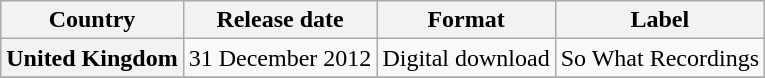<table class="wikitable plainrowheaders">
<tr>
<th scope="col">Country</th>
<th scope="col">Release date</th>
<th scope="col">Format</th>
<th scope="col">Label</th>
</tr>
<tr>
<th scope="row">United Kingdom</th>
<td>31 December 2012</td>
<td>Digital download</td>
<td>So What Recordings</td>
</tr>
<tr>
</tr>
</table>
